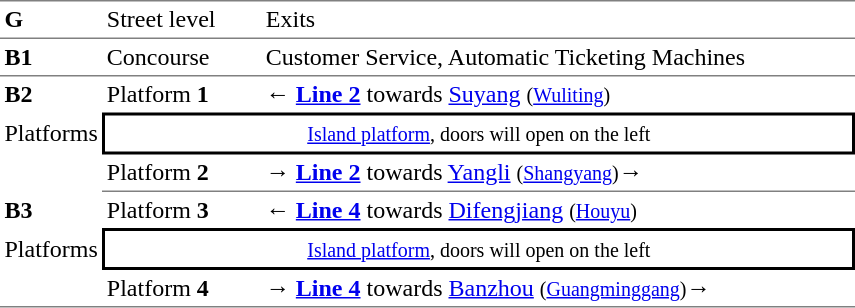<table border="0" cellspacing="0" cellpadding="3">
<tr>
<td style="border-top:solid 1px gray;" width="50" valign="top"><strong>G</strong></td>
<td style="border-top:solid 1px gray;" width="100" valign="top">Street level</td>
<td style="border-top:solid 1px gray;" width="390" valign="top">Exits</td>
</tr>
<tr>
<td style="border-bottom:solid 1px gray; border-top:solid 1px gray;" valign="top" width="50"><strong>B1<br></strong></td>
<td style="border-bottom:solid 1px gray; border-top:solid 1px gray;" valign="top" width="100">Concourse</td>
<td style="border-bottom:solid 1px gray; border-top:solid 1px gray;" valign="top" width="390">Customer Service, Automatic Ticketing Machines</td>
</tr>
<tr>
<td valign="top"><strong>B2</strong></td>
<td>Platform <strong>1</strong></td>
<td>← <a href='#'><span><span><strong>Line 2</strong></span></span></a> towards <a href='#'>Suyang</a> <small>(<a href='#'>Wuliting</a>)</small></td>
</tr>
<tr>
<td>Platforms</td>
<td colspan="2" style="border-right:solid 2px black;border-left:solid 2px black;border-top:solid 2px black;border-bottom:solid 2px black;text-align:center;"><small><a href='#'>Island platform</a>, doors will open on the left</small></td>
</tr>
<tr>
<td></td>
<td style="border-bottom:solid 1px gray;">Platform <strong>2</strong></td>
<td style="border-bottom:solid 1px gray;">→ <a href='#'><span><span><strong>Line 2</strong></span></span></a>  towards <a href='#'>Yangli</a> <small>(<a href='#'>Shangyang</a>)</small>→</td>
</tr>
<tr>
<td valign="top"><strong>B3</strong></td>
<td>Platform <strong>3</strong></td>
<td>← <a href='#'><span><span><strong>Line 4</strong></span></span></a> towards <a href='#'>Difengjiang</a> <small>(<a href='#'>Houyu</a>)</small></td>
</tr>
<tr>
<td>Platforms</td>
<td colspan="2" style="border-right:solid 2px black;border-left:solid 2px black;border-top:solid 2px black;border-bottom:solid 2px black;text-align:center;"><small><a href='#'>Island platform</a>, doors will open on the left</small></td>
</tr>
<tr>
<td style="border-bottom:solid 1px gray;"></td>
<td style="border-bottom:solid 1px gray;">Platform <strong>4</strong></td>
<td style="border-bottom:solid 1px gray;">→ <a href='#'><span><span><strong>Line 4</strong></span></span></a>  towards <a href='#'>Banzhou</a> <small>(<a href='#'>Guangminggang</a>)</small>→</td>
</tr>
<tr>
</tr>
</table>
